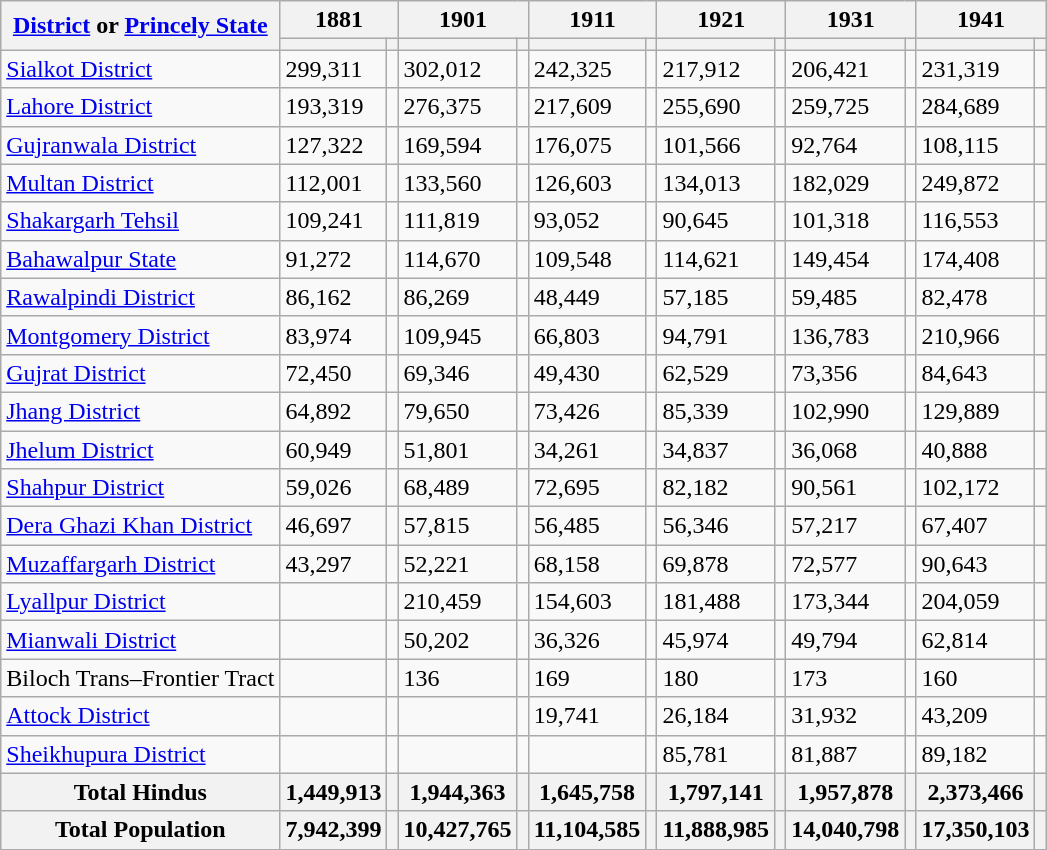<table class="wikitable sortable">
<tr>
<th rowspan="2"><a href='#'>District</a> or <a href='#'>Princely State</a></th>
<th colspan="2">1881</th>
<th colspan="2">1901</th>
<th colspan="2">1911</th>
<th colspan="2">1921</th>
<th colspan="2">1931</th>
<th colspan="2">1941</th>
</tr>
<tr>
<th><a href='#'></a></th>
<th></th>
<th></th>
<th></th>
<th></th>
<th></th>
<th></th>
<th></th>
<th></th>
<th></th>
<th></th>
<th></th>
</tr>
<tr>
<td><a href='#'>Sialkot District</a></td>
<td>299,311</td>
<td></td>
<td>302,012</td>
<td></td>
<td>242,325</td>
<td></td>
<td>217,912</td>
<td></td>
<td>206,421</td>
<td></td>
<td>231,319</td>
<td></td>
</tr>
<tr>
<td><a href='#'>Lahore District</a></td>
<td>193,319</td>
<td></td>
<td>276,375</td>
<td></td>
<td>217,609</td>
<td></td>
<td>255,690</td>
<td></td>
<td>259,725</td>
<td></td>
<td>284,689</td>
<td></td>
</tr>
<tr>
<td><a href='#'>Gujranwala District</a></td>
<td>127,322</td>
<td></td>
<td>169,594</td>
<td></td>
<td>176,075</td>
<td></td>
<td>101,566</td>
<td></td>
<td>92,764</td>
<td></td>
<td>108,115</td>
<td></td>
</tr>
<tr>
<td><a href='#'>Multan District</a></td>
<td>112,001</td>
<td></td>
<td>133,560</td>
<td></td>
<td>126,603</td>
<td></td>
<td>134,013</td>
<td></td>
<td>182,029</td>
<td></td>
<td>249,872</td>
<td></td>
</tr>
<tr>
<td><a href='#'>Shakargarh Tehsil</a></td>
<td>109,241</td>
<td></td>
<td>111,819</td>
<td></td>
<td>93,052</td>
<td></td>
<td>90,645</td>
<td></td>
<td>101,318</td>
<td></td>
<td>116,553</td>
<td></td>
</tr>
<tr>
<td><a href='#'>Bahawalpur State</a></td>
<td>91,272</td>
<td></td>
<td>114,670</td>
<td></td>
<td>109,548</td>
<td></td>
<td>114,621</td>
<td></td>
<td>149,454</td>
<td></td>
<td>174,408</td>
<td></td>
</tr>
<tr>
<td><a href='#'>Rawalpindi District</a></td>
<td>86,162</td>
<td></td>
<td>86,269</td>
<td></td>
<td>48,449</td>
<td></td>
<td>57,185</td>
<td></td>
<td>59,485</td>
<td></td>
<td>82,478</td>
<td></td>
</tr>
<tr>
<td><a href='#'>Montgomery District</a></td>
<td>83,974</td>
<td></td>
<td>109,945</td>
<td></td>
<td>66,803</td>
<td></td>
<td>94,791</td>
<td></td>
<td>136,783</td>
<td></td>
<td>210,966</td>
<td></td>
</tr>
<tr>
<td><a href='#'>Gujrat District</a></td>
<td>72,450</td>
<td></td>
<td>69,346</td>
<td></td>
<td>49,430</td>
<td></td>
<td>62,529</td>
<td></td>
<td>73,356</td>
<td></td>
<td>84,643</td>
<td></td>
</tr>
<tr>
<td><a href='#'>Jhang District</a></td>
<td>64,892</td>
<td></td>
<td>79,650</td>
<td></td>
<td>73,426</td>
<td></td>
<td>85,339</td>
<td></td>
<td>102,990</td>
<td></td>
<td>129,889</td>
<td></td>
</tr>
<tr>
<td><a href='#'>Jhelum District</a></td>
<td>60,949</td>
<td></td>
<td>51,801</td>
<td></td>
<td>34,261</td>
<td></td>
<td>34,837</td>
<td></td>
<td>36,068</td>
<td></td>
<td>40,888</td>
<td></td>
</tr>
<tr>
<td><a href='#'>Shahpur District</a></td>
<td>59,026</td>
<td></td>
<td>68,489</td>
<td></td>
<td>72,695</td>
<td></td>
<td>82,182</td>
<td></td>
<td>90,561</td>
<td></td>
<td>102,172</td>
<td></td>
</tr>
<tr>
<td><a href='#'>Dera Ghazi Khan District</a></td>
<td>46,697</td>
<td></td>
<td>57,815</td>
<td></td>
<td>56,485</td>
<td></td>
<td>56,346</td>
<td></td>
<td>57,217</td>
<td></td>
<td>67,407</td>
<td></td>
</tr>
<tr>
<td><a href='#'>Muzaffargarh District</a></td>
<td>43,297</td>
<td></td>
<td>52,221</td>
<td></td>
<td>68,158</td>
<td></td>
<td>69,878</td>
<td></td>
<td>72,577</td>
<td></td>
<td>90,643</td>
<td></td>
</tr>
<tr>
<td><a href='#'>Lyallpur District</a></td>
<td></td>
<td></td>
<td>210,459</td>
<td></td>
<td>154,603</td>
<td></td>
<td>181,488</td>
<td></td>
<td>173,344</td>
<td></td>
<td>204,059</td>
<td></td>
</tr>
<tr>
<td><a href='#'>Mianwali District</a></td>
<td></td>
<td></td>
<td>50,202</td>
<td></td>
<td>36,326</td>
<td></td>
<td>45,974</td>
<td></td>
<td>49,794</td>
<td></td>
<td>62,814</td>
<td></td>
</tr>
<tr>
<td>Biloch Trans–Frontier Tract</td>
<td></td>
<td></td>
<td>136</td>
<td></td>
<td>169</td>
<td></td>
<td>180</td>
<td></td>
<td>173</td>
<td></td>
<td>160</td>
<td></td>
</tr>
<tr>
<td><a href='#'>Attock District</a></td>
<td></td>
<td></td>
<td></td>
<td></td>
<td>19,741</td>
<td></td>
<td>26,184</td>
<td></td>
<td>31,932</td>
<td></td>
<td>43,209</td>
<td></td>
</tr>
<tr>
<td><a href='#'>Sheikhupura District</a></td>
<td></td>
<td></td>
<td></td>
<td></td>
<td></td>
<td></td>
<td>85,781</td>
<td></td>
<td>81,887</td>
<td></td>
<td>89,182</td>
<td></td>
</tr>
<tr>
<th>Total Hindus</th>
<th>1,449,913</th>
<th></th>
<th>1,944,363</th>
<th></th>
<th>1,645,758</th>
<th></th>
<th>1,797,141</th>
<th></th>
<th>1,957,878</th>
<th></th>
<th>2,373,466</th>
<th></th>
</tr>
<tr>
<th>Total Population</th>
<th>7,942,399</th>
<th></th>
<th>10,427,765</th>
<th></th>
<th>11,104,585</th>
<th></th>
<th>11,888,985</th>
<th></th>
<th>14,040,798</th>
<th></th>
<th>17,350,103</th>
<th></th>
</tr>
</table>
